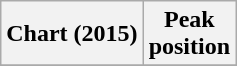<table class="wikitable sortable plainrowheaders" style="text-align:center">
<tr>
<th>Chart (2015)</th>
<th>Peak<br>position</th>
</tr>
<tr>
</tr>
</table>
